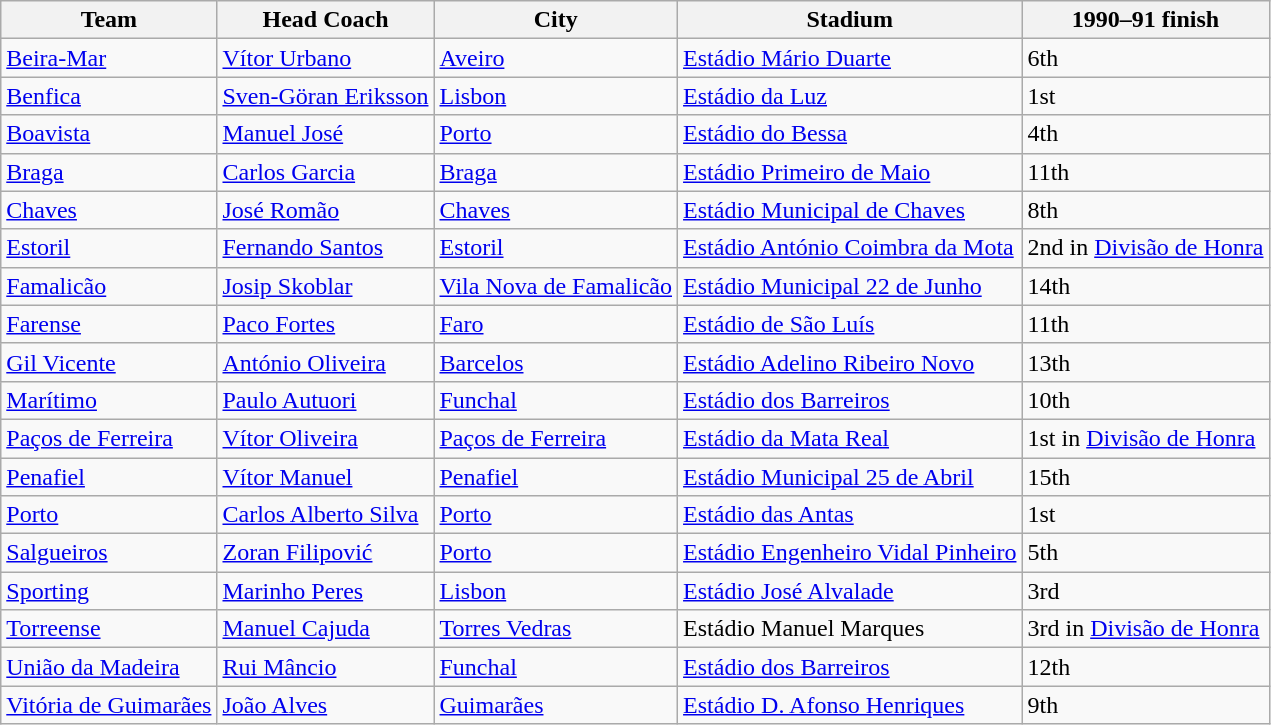<table class="wikitable sortable" style="text-align: left;">
<tr>
<th>Team</th>
<th>Head Coach</th>
<th>City</th>
<th>Stadium</th>
<th data-sort-type="number">1990–91 finish</th>
</tr>
<tr>
<td><a href='#'>Beira-Mar</a></td>
<td> <a href='#'>Vítor Urbano</a></td>
<td><a href='#'>Aveiro</a></td>
<td><a href='#'>Estádio Mário Duarte</a></td>
<td>6th</td>
</tr>
<tr>
<td><a href='#'>Benfica</a></td>
<td> <a href='#'>Sven-Göran Eriksson</a></td>
<td><a href='#'>Lisbon</a></td>
<td><a href='#'>Estádio da Luz</a></td>
<td>1st</td>
</tr>
<tr>
<td><a href='#'>Boavista</a></td>
<td> <a href='#'>Manuel José</a></td>
<td><a href='#'>Porto</a></td>
<td><a href='#'>Estádio do Bessa</a></td>
<td>4th</td>
</tr>
<tr>
<td><a href='#'>Braga</a></td>
<td> <a href='#'>Carlos Garcia</a></td>
<td><a href='#'>Braga</a></td>
<td><a href='#'>Estádio Primeiro de Maio</a></td>
<td>11th</td>
</tr>
<tr>
<td><a href='#'>Chaves</a></td>
<td> <a href='#'>José Romão</a></td>
<td><a href='#'>Chaves</a></td>
<td><a href='#'>Estádio Municipal de Chaves</a></td>
<td>8th</td>
</tr>
<tr>
<td><a href='#'>Estoril</a></td>
<td> <a href='#'>Fernando Santos</a></td>
<td><a href='#'>Estoril</a></td>
<td><a href='#'>Estádio António Coimbra da Mota</a></td>
<td>2nd in <a href='#'>Divisão de Honra</a></td>
</tr>
<tr>
<td><a href='#'>Famalicão</a></td>
<td> <a href='#'>Josip Skoblar</a></td>
<td><a href='#'>Vila Nova de Famalicão</a></td>
<td><a href='#'>Estádio Municipal 22 de Junho</a></td>
<td>14th</td>
</tr>
<tr>
<td><a href='#'>Farense</a></td>
<td> <a href='#'>Paco Fortes</a></td>
<td><a href='#'>Faro</a></td>
<td><a href='#'>Estádio de São Luís</a></td>
<td>11th</td>
</tr>
<tr>
<td><a href='#'>Gil Vicente</a></td>
<td> <a href='#'>António Oliveira</a></td>
<td><a href='#'>Barcelos</a></td>
<td><a href='#'>Estádio Adelino Ribeiro Novo</a></td>
<td>13th</td>
</tr>
<tr>
<td><a href='#'>Marítimo</a></td>
<td> <a href='#'>Paulo Autuori</a></td>
<td><a href='#'>Funchal</a></td>
<td><a href='#'>Estádio dos Barreiros</a></td>
<td>10th</td>
</tr>
<tr>
<td><a href='#'>Paços de Ferreira</a></td>
<td> <a href='#'>Vítor Oliveira</a></td>
<td><a href='#'>Paços de Ferreira</a></td>
<td><a href='#'>Estádio da Mata Real</a></td>
<td>1st in <a href='#'>Divisão de Honra</a></td>
</tr>
<tr>
<td><a href='#'>Penafiel</a></td>
<td> <a href='#'>Vítor Manuel</a></td>
<td><a href='#'>Penafiel</a></td>
<td><a href='#'>Estádio Municipal 25 de Abril</a></td>
<td>15th</td>
</tr>
<tr>
<td><a href='#'>Porto</a></td>
<td> <a href='#'>Carlos Alberto Silva</a></td>
<td><a href='#'>Porto</a></td>
<td><a href='#'>Estádio das Antas</a></td>
<td>1st</td>
</tr>
<tr>
<td><a href='#'>Salgueiros</a></td>
<td> <a href='#'>Zoran Filipović</a></td>
<td><a href='#'>Porto</a></td>
<td><a href='#'>Estádio Engenheiro Vidal Pinheiro</a></td>
<td>5th</td>
</tr>
<tr>
<td><a href='#'>Sporting</a></td>
<td> <a href='#'>Marinho Peres</a></td>
<td><a href='#'>Lisbon</a></td>
<td><a href='#'>Estádio José Alvalade</a></td>
<td>3rd</td>
</tr>
<tr>
<td><a href='#'>Torreense</a></td>
<td> <a href='#'>Manuel Cajuda</a></td>
<td><a href='#'>Torres Vedras</a></td>
<td>Estádio Manuel Marques</td>
<td>3rd in <a href='#'>Divisão de Honra</a></td>
</tr>
<tr>
<td><a href='#'>União da Madeira</a></td>
<td> <a href='#'>Rui Mâncio</a></td>
<td><a href='#'>Funchal</a></td>
<td><a href='#'>Estádio dos Barreiros</a></td>
<td>12th</td>
</tr>
<tr>
<td><a href='#'>Vitória de Guimarães</a></td>
<td> <a href='#'>João Alves</a></td>
<td><a href='#'>Guimarães</a></td>
<td><a href='#'>Estádio D. Afonso Henriques</a></td>
<td>9th</td>
</tr>
</table>
